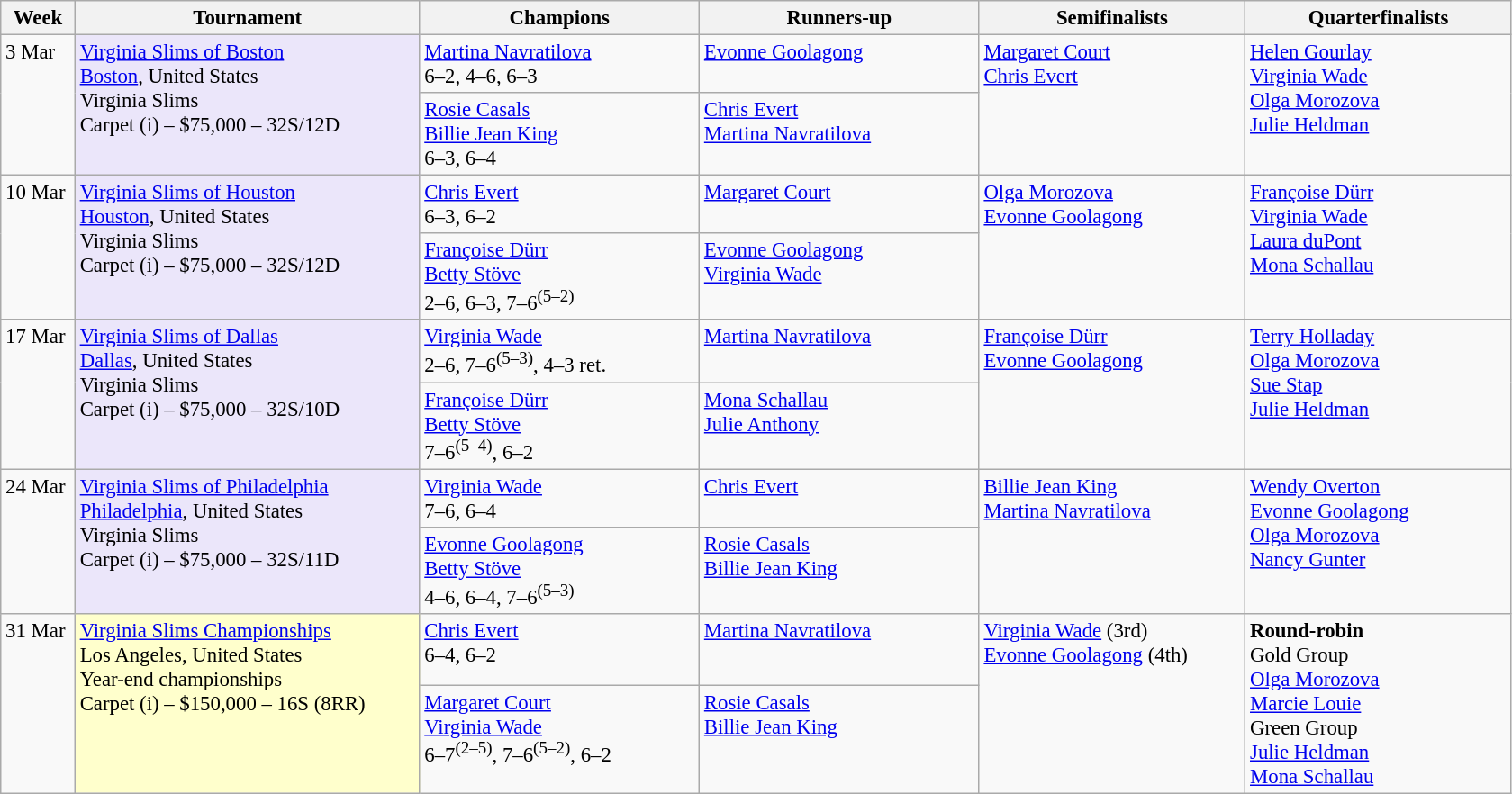<table class=wikitable style=font-size:95%>
<tr>
<th style="width:48px;">Week</th>
<th style="width:248px;">Tournament</th>
<th style="width:200px;">Champions</th>
<th style="width:200px;">Runners-up</th>
<th style="width:190px;">Semifinalists</th>
<th style="width:190px;">Quarterfinalists</th>
</tr>
<tr valign=top>
<td rowspan=2>3 Mar</td>
<td style="background:#ebe6fa;" rowspan="2"><a href='#'>Virginia Slims of Boston</a><br> <a href='#'>Boston</a>, United States<br>Virginia Slims<br>Carpet (i) – $75,000 – 32S/12D</td>
<td> <a href='#'>Martina Navratilova</a><br>6–2, 4–6, 6–3</td>
<td> <a href='#'>Evonne Goolagong</a></td>
<td rowspan=2> <a href='#'>Margaret Court</a><br> <a href='#'>Chris Evert</a></td>
<td rowspan=2> <a href='#'>Helen Gourlay</a><br> <a href='#'>Virginia Wade</a><br> <a href='#'>Olga Morozova</a><br> <a href='#'>Julie Heldman</a></td>
</tr>
<tr valign=top>
<td> <a href='#'>Rosie Casals</a> <br>  <a href='#'>Billie Jean King</a><br>6–3, 6–4</td>
<td> <a href='#'>Chris Evert</a> <br>  <a href='#'>Martina Navratilova</a></td>
</tr>
<tr valign=top>
<td rowspan=2>10 Mar</td>
<td style="background:#ebe6fa;" rowspan="2"><a href='#'>Virginia Slims of Houston</a><br> <a href='#'>Houston</a>, United States<br>Virginia Slims<br>Carpet (i) – $75,000 – 32S/12D</td>
<td> <a href='#'>Chris Evert</a><br>6–3, 6–2</td>
<td> <a href='#'>Margaret Court</a></td>
<td rowspan=2> <a href='#'>Olga Morozova</a><br> <a href='#'>Evonne Goolagong</a></td>
<td rowspan=2> <a href='#'>Françoise Dürr</a><br> <a href='#'>Virginia Wade</a><br> <a href='#'>Laura duPont</a><br> <a href='#'>Mona Schallau</a></td>
</tr>
<tr valign=top>
<td> <a href='#'>Françoise Dürr</a> <br>  <a href='#'>Betty Stöve</a><br>2–6, 6–3, 7–6<sup>(5–2)</sup></td>
<td> <a href='#'>Evonne Goolagong</a> <br>  <a href='#'>Virginia Wade</a></td>
</tr>
<tr valign=top>
<td rowspan=2>17 Mar</td>
<td style="background:#ebe6fa;" rowspan="2"><a href='#'>Virginia Slims of Dallas</a><br> <a href='#'>Dallas</a>, United States<br>Virginia Slims<br>Carpet (i) – $75,000 – 32S/10D</td>
<td> <a href='#'>Virginia Wade</a><br>2–6, 7–6<sup>(5–3)</sup>, 4–3 ret.</td>
<td> <a href='#'>Martina Navratilova</a></td>
<td rowspan=2> <a href='#'>Françoise Dürr</a><br> <a href='#'>Evonne Goolagong</a></td>
<td rowspan=2> <a href='#'>Terry Holladay</a><br> <a href='#'>Olga Morozova</a><br> <a href='#'>Sue Stap</a><br> <a href='#'>Julie Heldman</a></td>
</tr>
<tr valign=top>
<td> <a href='#'>Françoise Dürr</a> <br>  <a href='#'>Betty Stöve</a><br>7–6<sup>(5–4)</sup>, 6–2</td>
<td> <a href='#'>Mona Schallau</a> <br>  <a href='#'>Julie Anthony</a></td>
</tr>
<tr valign=top>
<td rowspan=2>24 Mar</td>
<td style="background:#ebe6fa;" rowspan="2"><a href='#'>Virginia Slims of Philadelphia</a><br> <a href='#'>Philadelphia</a>, United States<br>Virginia Slims<br>Carpet (i) – $75,000 – 32S/11D</td>
<td> <a href='#'>Virginia Wade</a><br>7–6, 6–4</td>
<td> <a href='#'>Chris Evert</a></td>
<td rowspan=2> <a href='#'>Billie Jean King</a><br> <a href='#'>Martina Navratilova</a></td>
<td rowspan=2> <a href='#'>Wendy Overton</a><br> <a href='#'>Evonne Goolagong</a><br> <a href='#'>Olga Morozova</a><br> <a href='#'>Nancy Gunter</a></td>
</tr>
<tr valign=top>
<td> <a href='#'>Evonne Goolagong</a> <br>  <a href='#'>Betty Stöve</a><br>4–6, 6–4, 7–6<sup>(5–3)</sup></td>
<td> <a href='#'>Rosie Casals</a> <br>  <a href='#'>Billie Jean King</a></td>
</tr>
<tr valign=top>
<td rowspan=2>31 Mar</td>
<td style="background:#ffc;" rowspan="2"><a href='#'>Virginia Slims Championships</a><br> Los Angeles, United States<br>Year-end championships<br>Carpet (i) – $150,000 – 16S (8RR)</td>
<td> <a href='#'>Chris Evert</a> <br>6–4, 6–2</td>
<td> <a href='#'>Martina Navratilova</a></td>
<td rowspan=2> <a href='#'>Virginia Wade</a> (3rd) <br>  <a href='#'>Evonne Goolagong</a> (4th)</td>
<td rowspan=3><strong>Round-robin</strong><br>Gold Group<br> <a href='#'>Olga Morozova</a><br> <a href='#'>Marcie Louie</a><br>Green Group<br> <a href='#'>Julie Heldman</a><br> <a href='#'>Mona Schallau</a></td>
</tr>
<tr valign=top>
<td> <a href='#'>Margaret Court</a><br> <a href='#'>Virginia Wade</a><br>6–7<sup>(2–5)</sup>, 7–6<sup>(5–2)</sup>, 6–2</td>
<td> <a href='#'>Rosie Casals</a><br> <a href='#'>Billie Jean King</a></td>
</tr>
</table>
